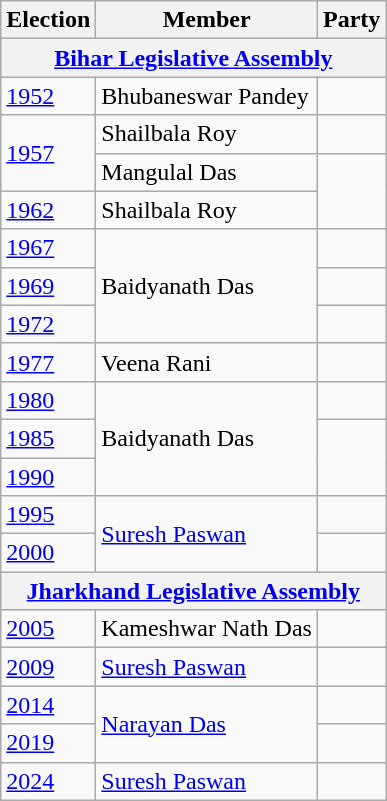<table class="wikitable sortable">
<tr>
<th>Election</th>
<th>Member</th>
<th colspan=2>Party</th>
</tr>
<tr>
<th colspan=4><a href='#'>Bihar Legislative Assembly</a></th>
</tr>
<tr>
<td><a href='#'>1952</a></td>
<td>Bhubaneswar Pandey</td>
<td></td>
</tr>
<tr>
<td rowspan=2><a href='#'>1957</a></td>
<td>Shailbala Roy</td>
<td></td>
</tr>
<tr>
<td>Mangulal Das</td>
</tr>
<tr>
<td><a href='#'>1962</a></td>
<td>Shailbala Roy</td>
</tr>
<tr>
<td><a href='#'>1967</a></td>
<td rowspan=3>Baidyanath Das</td>
<td></td>
</tr>
<tr>
<td><a href='#'>1969</a></td>
<td></td>
</tr>
<tr>
<td><a href='#'>1972</a></td>
</tr>
<tr>
<td><a href='#'>1977</a></td>
<td>Veena Rani</td>
<td></td>
</tr>
<tr>
<td><a href='#'>1980</a></td>
<td rowspan=3>Baidyanath Das</td>
<td></td>
</tr>
<tr>
<td><a href='#'>1985</a></td>
</tr>
<tr>
<td><a href='#'>1990</a></td>
</tr>
<tr>
<td><a href='#'>1995</a></td>
<td rowspan=2><a href='#'>Suresh Paswan</a></td>
<td></td>
</tr>
<tr>
<td><a href='#'>2000</a></td>
<td></td>
</tr>
<tr>
<th colspan=4><a href='#'>Jharkhand Legislative Assembly</a></th>
</tr>
<tr>
<td><a href='#'>2005</a></td>
<td>Kameshwar Nath Das</td>
<td></td>
</tr>
<tr>
<td><a href='#'>2009</a></td>
<td><a href='#'>Suresh Paswan</a></td>
<td></td>
</tr>
<tr>
<td><a href='#'>2014</a></td>
<td rowspan=2><a href='#'>Narayan Das</a></td>
<td></td>
</tr>
<tr>
<td><a href='#'>2019</a></td>
</tr>
<tr>
<td><a href='#'>2024</a></td>
<td><a href='#'>Suresh Paswan</a></td>
<td></td>
</tr>
</table>
